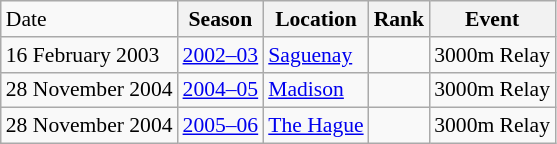<table class="wikitable sortable" style="font-size:90%" style="text-align:center">
<tr>
<td>Date</td>
<th>Season</th>
<th>Location</th>
<th>Rank</th>
<th>Event</th>
</tr>
<tr>
<td>16 February 2003</td>
<td><a href='#'>2002–03</a></td>
<td><a href='#'>Saguenay</a></td>
<td></td>
<td>3000m Relay</td>
</tr>
<tr>
<td>28 November 2004</td>
<td><a href='#'>2004–05</a></td>
<td><a href='#'>Madison</a></td>
<td></td>
<td>3000m Relay</td>
</tr>
<tr>
<td>28 November 2004</td>
<td><a href='#'>2005–06</a></td>
<td><a href='#'>The Hague</a></td>
<td></td>
<td>3000m Relay</td>
</tr>
</table>
